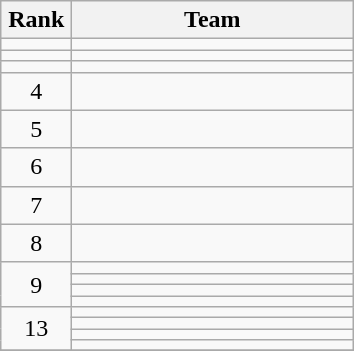<table class="wikitable" style="text-align: center;">
<tr>
<th width=40>Rank</th>
<th width=180>Team</th>
</tr>
<tr align=center>
<td></td>
<td style="text-align:left;"></td>
</tr>
<tr align=center>
<td></td>
<td style="text-align:left;"></td>
</tr>
<tr align=center>
<td></td>
<td style="text-align:left;"></td>
</tr>
<tr align=center>
<td>4</td>
<td style="text-align:left;"></td>
</tr>
<tr align=center>
<td>5</td>
<td style="text-align:left;"></td>
</tr>
<tr align=center>
<td>6</td>
<td style="text-align:left;"></td>
</tr>
<tr align=center>
<td>7</td>
<td style="text-align:left;"></td>
</tr>
<tr align=center>
<td>8</td>
<td style="text-align:left;"></td>
</tr>
<tr align=center>
<td rowspan=4>9</td>
<td style="text-align:left;"></td>
</tr>
<tr align=center>
<td style="text-align:left;"></td>
</tr>
<tr align=center>
<td style="text-align:left;"></td>
</tr>
<tr align=center>
<td style="text-align:left;"></td>
</tr>
<tr align=center>
<td rowspan=4>13</td>
<td style="text-align:left;"></td>
</tr>
<tr align=center>
<td style="text-align:left;"></td>
</tr>
<tr align=center>
<td style="text-align:left;"></td>
</tr>
<tr align=center>
<td style="text-align:left;"></td>
</tr>
<tr>
</tr>
</table>
